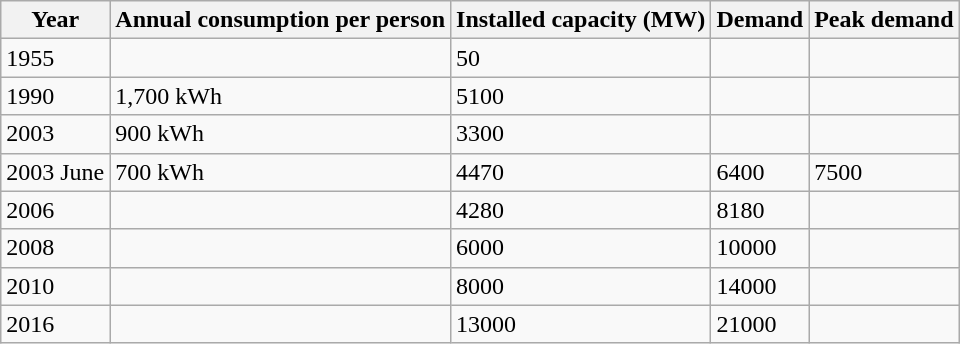<table class="wikitable sortable">
<tr>
<th>Year</th>
<th>Annual consumption per person</th>
<th>Installed capacity (MW)</th>
<th>Demand</th>
<th>Peak demand</th>
</tr>
<tr>
<td>1955</td>
<td></td>
<td>50</td>
<td></td>
<td></td>
</tr>
<tr valign=top>
<td>1990</td>
<td>1,700 kWh</td>
<td>5100</td>
<td></td>
<td></td>
</tr>
<tr valign=top>
<td>2003</td>
<td>900 kWh</td>
<td>3300</td>
<td></td>
<td></td>
</tr>
<tr valign=top>
<td>2003 June</td>
<td>700 kWh</td>
<td>4470</td>
<td>6400</td>
<td>7500</td>
</tr>
<tr valign=top>
<td>2006</td>
<td></td>
<td>4280</td>
<td>8180</td>
<td></td>
</tr>
<tr valign=top>
<td>2008</td>
<td></td>
<td>6000</td>
<td>10000</td>
<td></td>
</tr>
<tr valign=top>
<td>2010</td>
<td></td>
<td>8000</td>
<td>14000</td>
<td></td>
</tr>
<tr valign=top>
<td>2016</td>
<td></td>
<td>13000</td>
<td>21000</td>
<td></td>
</tr>
</table>
